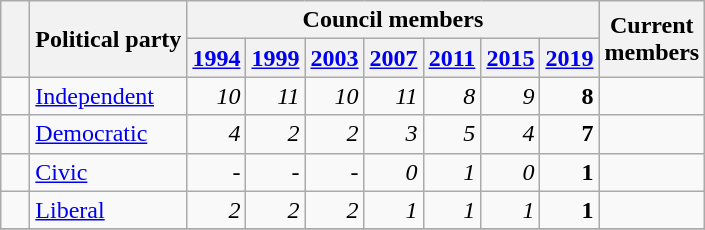<table class="wikitable">
<tr>
<th rowspan="2">   </th>
<th rowspan="2">Political party</th>
<th colspan="7">Council members</th>
<th colspan="12" rowspan="2">Current<br>members</th>
</tr>
<tr>
<th><a href='#'>1994</a></th>
<th><a href='#'>1999</a></th>
<th><a href='#'>2003</a></th>
<th><a href='#'>2007</a></th>
<th><a href='#'>2011</a></th>
<th><a href='#'>2015</a></th>
<th><a href='#'>2019</a></th>
</tr>
<tr>
<td bgcolor=> </td>
<td><a href='#'>Independent</a></td>
<td style="text-align: right"><em>10</em></td>
<td style="text-align: right"><em>11</em></td>
<td style="text-align: right"><em>10</em></td>
<td style="text-align: right"><em>11</em></td>
<td style="text-align: right"><em>8</em></td>
<td style="text-align: right"><em>9</em></td>
<td style="text-align: right"><strong>8</strong></td>
<td></td>
</tr>
<tr>
<td bgcolor=> </td>
<td><a href='#'>Democratic</a></td>
<td style="text-align: right"><em>4</em></td>
<td style="text-align: right"><em>2</em></td>
<td style="text-align: right"><em>2</em></td>
<td style="text-align: right"><em>3</em></td>
<td style="text-align: right"><em>5</em></td>
<td style="text-align: right"><em>4</em></td>
<td style="text-align: right"><strong>7</strong></td>
<td></td>
</tr>
<tr>
<td bgcolor=> </td>
<td><a href='#'>Civic</a></td>
<td style="text-align: right"><em>-</em></td>
<td style="text-align: right"><em>-</em></td>
<td style="text-align: right"><em>-</em></td>
<td style="text-align: right"><em>0</em></td>
<td style="text-align: right"><em>1</em></td>
<td style="text-align: right"><em>0</em></td>
<td style="text-align: right"><strong>1</strong></td>
<td></td>
</tr>
<tr>
<td bgcolor=> </td>
<td><a href='#'>Liberal</a></td>
<td style="text-align: right"><em>2</em></td>
<td style="text-align: right"><em>2</em></td>
<td style="text-align: right"><em>2</em></td>
<td style="text-align: right"><em>1</em></td>
<td style="text-align: right"><em>1</em></td>
<td style="text-align: right"><em>1</em></td>
<td style="text-align: right"><strong>1</strong></td>
<td></td>
</tr>
<tr>
</tr>
</table>
